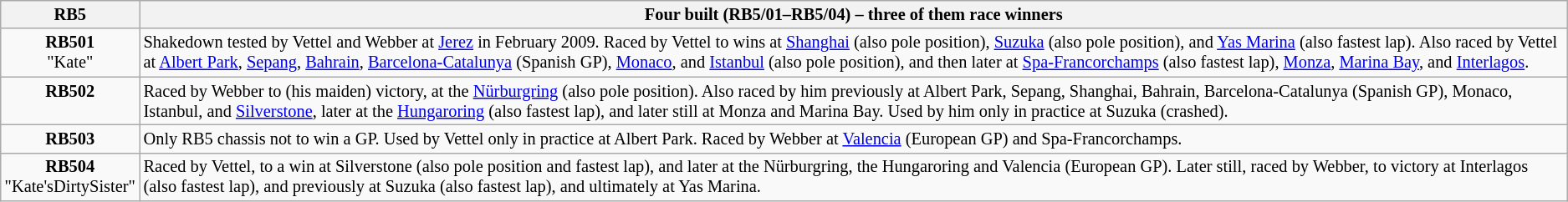<table class="wikitable" style="font-size:85%">
<tr style="vertical-align: top">
<th><strong>RB5</strong></th>
<th>Four built (RB5/01–RB5/04) – three of them race winners</th>
</tr>
<tr style="text-align:center; vertical-align: top;">
<td><strong>RB501</strong><br>"Kate"</td>
<td style="text-align:left;">Shakedown tested by Vettel and Webber at <a href='#'>Jerez</a> in February 2009. Raced by Vettel to wins at <a href='#'>Shanghai</a> (also pole position), <a href='#'>Suzuka</a> (also pole position), and <a href='#'>Yas Marina</a> (also fastest lap). Also raced by Vettel at <a href='#'>Albert Park</a>, <a href='#'>Sepang</a>,  <a href='#'>Bahrain</a>, <a href='#'>Barcelona-Catalunya</a> (Spanish GP), <a href='#'>Monaco</a>, and <a href='#'>Istanbul</a> (also pole position), and then later at <a href='#'>Spa-Francorchamps</a> (also fastest lap), <a href='#'>Monza</a>, <a href='#'>Marina Bay</a>, and <a href='#'>Interlagos</a>.</td>
</tr>
<tr style="text-align:center; vertical-align: top;">
<td><strong>RB502</strong></td>
<td style="text-align:left;">Raced by Webber to (his maiden) victory, at the <a href='#'>Nürburgring</a> (also pole position). Also raced by him previously at Albert Park, Sepang, Shanghai, Bahrain, Barcelona-Catalunya (Spanish GP), Monaco, Istanbul, and <a href='#'>Silverstone</a>, later at the <a href='#'>Hungaroring</a> (also fastest lap), and later still at Monza and Marina Bay. Used by him only in practice at Suzuka (crashed).</td>
</tr>
<tr style="text-align:center; vertical-align: top;">
<td><strong>RB503</strong></td>
<td style="text-align:left;">Only RB5 chassis not to win a GP. Used by Vettel only in practice at Albert Park. Raced by Webber at <a href='#'>Valencia</a> (European GP) and Spa-Francorchamps.</td>
</tr>
<tr style="text-align:center; vertical-align: top;">
<td><strong>RB504</strong><br>"Kate'sDirtySister"</td>
<td style="text-align:left;">Raced by Vettel, to a win at Silverstone (also pole position and fastest lap), and later at the Nürburgring, the Hungaroring and Valencia (European GP). Later still, raced by Webber, to victory at Interlagos (also fastest lap), and previously at Suzuka (also fastest lap), and ultimately at Yas Marina.</td>
</tr>
</table>
